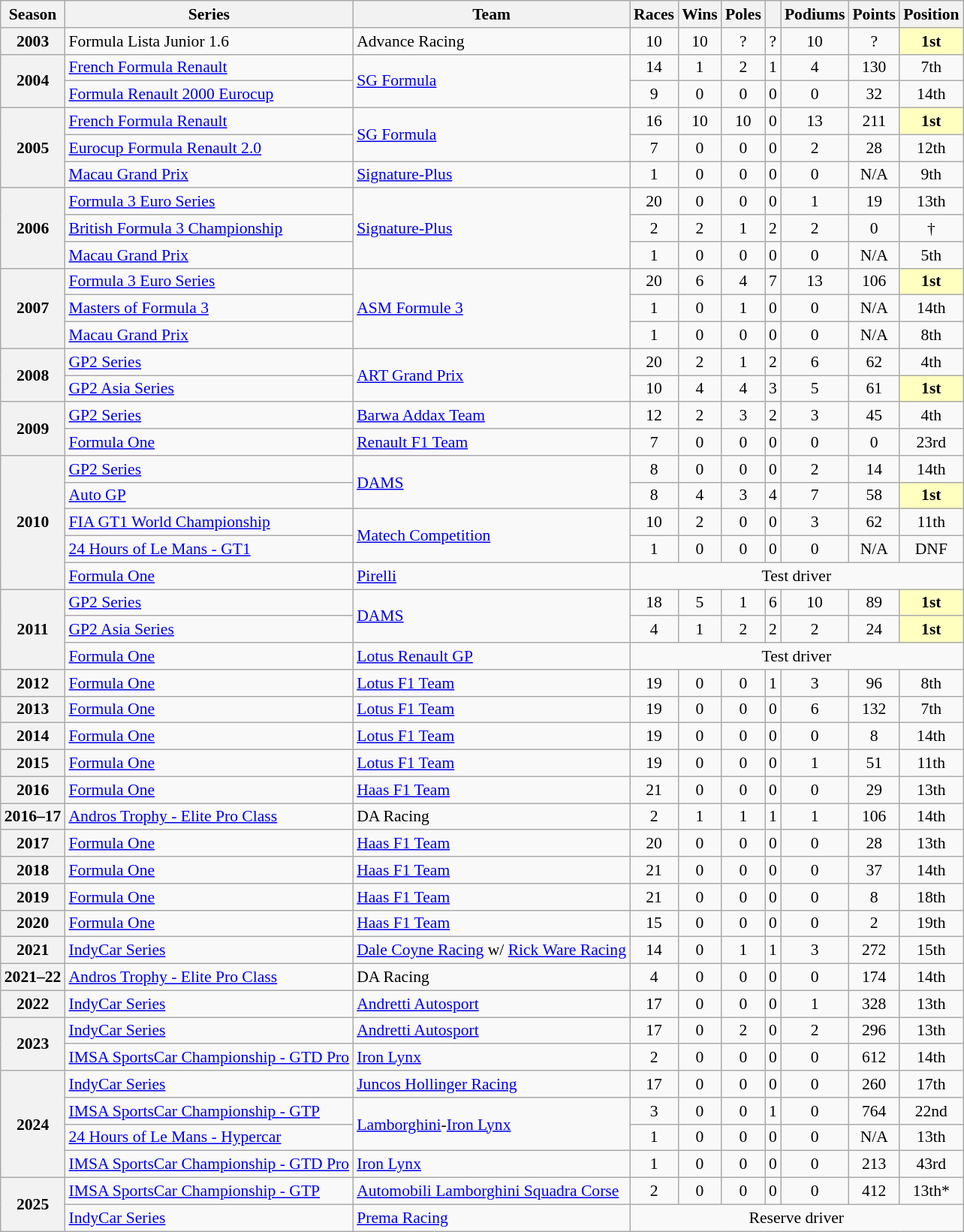<table class="wikitable" style="font-size: 90%; text-align:center">
<tr>
<th>Season</th>
<th>Series</th>
<th>Team</th>
<th>Races</th>
<th>Wins</th>
<th>Poles</th>
<th></th>
<th>Podiums</th>
<th>Points</th>
<th>Position</th>
</tr>
<tr>
<th>2003</th>
<td align=left>Formula Lista Junior 1.6</td>
<td align=left>Advance Racing</td>
<td>10</td>
<td>10</td>
<td>?</td>
<td>?</td>
<td>10</td>
<td>?</td>
<td style="background:#FFFFBF;"><strong>1st</strong></td>
</tr>
<tr>
<th rowspan=2>2004</th>
<td align=left><a href='#'>French Formula Renault</a></td>
<td align=left rowspan=2><a href='#'>SG Formula</a></td>
<td>14</td>
<td>1</td>
<td>2</td>
<td>1</td>
<td>4</td>
<td>130</td>
<td>7th</td>
</tr>
<tr>
<td align=left><a href='#'>Formula Renault 2000 Eurocup</a></td>
<td>9</td>
<td>0</td>
<td>0</td>
<td>0</td>
<td>0</td>
<td>32</td>
<td>14th</td>
</tr>
<tr>
<th rowspan=3>2005</th>
<td align=left><a href='#'>French Formula Renault</a></td>
<td align=left rowspan=2><a href='#'>SG Formula</a></td>
<td>16</td>
<td>10</td>
<td>10</td>
<td>0</td>
<td>13</td>
<td>211</td>
<td style="background:#FFFFBF;"><strong>1st</strong></td>
</tr>
<tr>
<td align=left><a href='#'>Eurocup Formula Renault 2.0</a></td>
<td>7</td>
<td>0</td>
<td>0</td>
<td>0</td>
<td>2</td>
<td>28</td>
<td>12th</td>
</tr>
<tr>
<td align=left><a href='#'>Macau Grand Prix</a></td>
<td align=left><a href='#'>Signature-Plus</a></td>
<td>1</td>
<td>0</td>
<td>0</td>
<td>0</td>
<td>0</td>
<td>N/A</td>
<td>9th</td>
</tr>
<tr>
<th rowspan=3>2006</th>
<td align=left><a href='#'>Formula 3 Euro Series</a></td>
<td align=left rowspan=3><a href='#'>Signature-Plus</a></td>
<td>20</td>
<td>0</td>
<td>0</td>
<td>0</td>
<td>1</td>
<td>19</td>
<td>13th</td>
</tr>
<tr>
<td align=left><a href='#'>British Formula 3 Championship</a></td>
<td>2</td>
<td>2</td>
<td>1</td>
<td>2</td>
<td>2</td>
<td>0</td>
<td>†</td>
</tr>
<tr>
<td align=left><a href='#'>Macau Grand Prix</a></td>
<td>1</td>
<td>0</td>
<td>0</td>
<td>0</td>
<td>0</td>
<td>N/A</td>
<td>5th</td>
</tr>
<tr>
<th rowspan=3>2007</th>
<td align=left><a href='#'>Formula 3 Euro Series</a></td>
<td align=left rowspan=3><a href='#'>ASM Formule 3</a></td>
<td>20</td>
<td>6</td>
<td>4</td>
<td>7</td>
<td>13</td>
<td>106</td>
<td style="background:#FFFFBF;"><strong>1st</strong></td>
</tr>
<tr>
<td align=left><a href='#'>Masters of Formula 3</a></td>
<td>1</td>
<td>0</td>
<td>1</td>
<td>0</td>
<td>0</td>
<td>N/A</td>
<td>14th</td>
</tr>
<tr>
<td align=left><a href='#'>Macau Grand Prix</a></td>
<td>1</td>
<td>0</td>
<td>0</td>
<td>0</td>
<td>0</td>
<td>N/A</td>
<td>8th</td>
</tr>
<tr>
<th rowspan="2">2008</th>
<td align=left><a href='#'>GP2 Series</a></td>
<td align=left rowspan=2><a href='#'>ART Grand Prix</a></td>
<td>20</td>
<td>2</td>
<td>1</td>
<td>2</td>
<td>6</td>
<td>62</td>
<td>4th</td>
</tr>
<tr>
<td align=left><a href='#'>GP2 Asia Series</a></td>
<td>10</td>
<td>4</td>
<td>4</td>
<td>3</td>
<td>5</td>
<td>61</td>
<td style="background:#FFFFBF;"><strong>1st</strong></td>
</tr>
<tr>
<th rowspan=2>2009</th>
<td align=left><a href='#'>GP2 Series</a></td>
<td align=left><a href='#'>Barwa Addax Team</a></td>
<td>12</td>
<td>2</td>
<td>3</td>
<td>2</td>
<td>3</td>
<td>45</td>
<td>4th</td>
</tr>
<tr>
<td align=left><a href='#'>Formula One</a></td>
<td align=left><a href='#'>Renault F1 Team</a></td>
<td>7</td>
<td>0</td>
<td>0</td>
<td>0</td>
<td>0</td>
<td>0</td>
<td>23rd</td>
</tr>
<tr>
<th rowspan=5>2010</th>
<td align=left><a href='#'>GP2 Series</a></td>
<td align=left rowspan=2><a href='#'>DAMS</a></td>
<td>8</td>
<td>0</td>
<td>0</td>
<td>0</td>
<td>2</td>
<td>14</td>
<td>14th</td>
</tr>
<tr>
<td align=left><a href='#'>Auto GP</a></td>
<td>8</td>
<td>4</td>
<td>3</td>
<td>4</td>
<td>7</td>
<td>58</td>
<td style="background:#FFFFBF;"><strong>1st</strong></td>
</tr>
<tr>
<td align=left><a href='#'>FIA GT1 World Championship</a></td>
<td rowspan=2 align=left><a href='#'>Matech Competition</a></td>
<td>10</td>
<td>2</td>
<td>0</td>
<td>0</td>
<td>3</td>
<td>62</td>
<td>11th</td>
</tr>
<tr>
<td align=left><a href='#'>24 Hours of Le Mans - GT1</a></td>
<td>1</td>
<td>0</td>
<td>0</td>
<td>0</td>
<td>0</td>
<td>N/A</td>
<td>DNF</td>
</tr>
<tr>
<td align=left><a href='#'>Formula One</a></td>
<td align=left><a href='#'>Pirelli</a></td>
<td align="center" colspan=7>Test driver</td>
</tr>
<tr>
<th rowspan="3">2011</th>
<td align=left><a href='#'>GP2 Series</a></td>
<td align=left rowspan=2><a href='#'>DAMS</a></td>
<td>18</td>
<td>5</td>
<td>1</td>
<td>6</td>
<td>10</td>
<td>89</td>
<td style="background:#FFFFBF;"><strong>1st</strong></td>
</tr>
<tr>
<td align=left><a href='#'>GP2 Asia Series</a></td>
<td>4</td>
<td>1</td>
<td>2</td>
<td>2</td>
<td>2</td>
<td>24</td>
<td style="background:#FFFFBF;"><strong>1st</strong></td>
</tr>
<tr>
<td align=left><a href='#'>Formula One</a></td>
<td align=left><a href='#'>Lotus Renault GP</a></td>
<td colspan="7">Test driver</td>
</tr>
<tr>
<th>2012</th>
<td align=left><a href='#'>Formula One</a></td>
<td align=left><a href='#'>Lotus F1 Team</a></td>
<td>19</td>
<td>0</td>
<td>0</td>
<td>1</td>
<td>3</td>
<td>96</td>
<td>8th</td>
</tr>
<tr>
<th>2013</th>
<td align=left><a href='#'>Formula One</a></td>
<td align=left><a href='#'>Lotus F1 Team</a></td>
<td>19</td>
<td>0</td>
<td>0</td>
<td>0</td>
<td>6</td>
<td>132</td>
<td>7th</td>
</tr>
<tr>
<th>2014</th>
<td align=left><a href='#'>Formula One</a></td>
<td align=left><a href='#'>Lotus F1 Team</a></td>
<td>19</td>
<td>0</td>
<td>0</td>
<td>0</td>
<td>0</td>
<td>8</td>
<td>14th</td>
</tr>
<tr>
<th>2015</th>
<td align=left><a href='#'>Formula One</a></td>
<td align=left><a href='#'>Lotus F1 Team</a></td>
<td>19</td>
<td>0</td>
<td>0</td>
<td>0</td>
<td>1</td>
<td>51</td>
<td>11th</td>
</tr>
<tr>
<th>2016</th>
<td align=left><a href='#'>Formula One</a></td>
<td align=left><a href='#'>Haas F1 Team</a></td>
<td>21</td>
<td>0</td>
<td>0</td>
<td>0</td>
<td>0</td>
<td>29</td>
<td>13th</td>
</tr>
<tr>
<th>2016–17</th>
<td align=left><a href='#'>Andros Trophy - Elite Pro Class</a></td>
<td align=left>DA Racing</td>
<td>2</td>
<td>1</td>
<td>1</td>
<td>1</td>
<td>1</td>
<td>106</td>
<td>14th</td>
</tr>
<tr>
<th>2017</th>
<td align=left><a href='#'>Formula One</a></td>
<td align=left><a href='#'>Haas F1 Team</a></td>
<td>20</td>
<td>0</td>
<td>0</td>
<td>0</td>
<td>0</td>
<td>28</td>
<td>13th</td>
</tr>
<tr>
<th>2018</th>
<td align=left><a href='#'>Formula One</a></td>
<td align=left><a href='#'>Haas F1 Team</a></td>
<td>21</td>
<td>0</td>
<td>0</td>
<td>0</td>
<td>0</td>
<td>37</td>
<td>14th</td>
</tr>
<tr>
<th>2019</th>
<td align=left><a href='#'>Formula One</a></td>
<td align=left><a href='#'>Haas F1 Team</a></td>
<td>21</td>
<td>0</td>
<td>0</td>
<td>0</td>
<td>0</td>
<td>8</td>
<td>18th</td>
</tr>
<tr>
<th>2020</th>
<td align=left><a href='#'>Formula One</a></td>
<td align=left><a href='#'>Haas F1 Team</a></td>
<td>15</td>
<td>0</td>
<td>0</td>
<td>0</td>
<td>0</td>
<td>2</td>
<td>19th</td>
</tr>
<tr>
<th>2021</th>
<td align=left><a href='#'>IndyCar Series</a></td>
<td align=left><a href='#'>Dale Coyne Racing</a> w/ <a href='#'>Rick Ware Racing</a></td>
<td>14</td>
<td>0</td>
<td>1</td>
<td>1</td>
<td>3</td>
<td>272</td>
<td>15th</td>
</tr>
<tr>
<th>2021–22</th>
<td align=left><a href='#'>Andros Trophy - Elite Pro Class</a></td>
<td align=left>DA Racing</td>
<td>4</td>
<td>0</td>
<td>0</td>
<td>0</td>
<td>0</td>
<td>174</td>
<td>14th</td>
</tr>
<tr>
<th>2022</th>
<td align=left><a href='#'>IndyCar Series</a></td>
<td align=left><a href='#'>Andretti Autosport</a></td>
<td>17</td>
<td>0</td>
<td>0</td>
<td>0</td>
<td>1</td>
<td>328</td>
<td>13th</td>
</tr>
<tr>
<th rowspan="2">2023</th>
<td align=left><a href='#'>IndyCar Series</a></td>
<td align=left><a href='#'>Andretti Autosport</a></td>
<td>17</td>
<td>0</td>
<td>2</td>
<td>0</td>
<td>2</td>
<td>296</td>
<td>13th</td>
</tr>
<tr>
<td align=left><a href='#'>IMSA SportsCar Championship - GTD Pro</a></td>
<td align=left><a href='#'>Iron Lynx</a></td>
<td>2</td>
<td>0</td>
<td>0</td>
<td>0</td>
<td>0</td>
<td>612</td>
<td>14th</td>
</tr>
<tr>
<th rowspan=4>2024</th>
<td align=left><a href='#'>IndyCar Series</a></td>
<td align=left><a href='#'>Juncos Hollinger Racing</a></td>
<td>17</td>
<td>0</td>
<td>0</td>
<td>0</td>
<td>0</td>
<td>260</td>
<td>17th</td>
</tr>
<tr>
<td align=left><a href='#'>IMSA SportsCar Championship - GTP</a></td>
<td rowspan="2" align=left><a href='#'>Lamborghini</a>-<a href='#'>Iron Lynx</a></td>
<td>3</td>
<td>0</td>
<td>0</td>
<td>1</td>
<td>0</td>
<td>764</td>
<td>22nd</td>
</tr>
<tr>
<td align=left><a href='#'>24 Hours of Le Mans - Hypercar</a></td>
<td>1</td>
<td>0</td>
<td>0</td>
<td>0</td>
<td>0</td>
<td>N/A</td>
<td>13th</td>
</tr>
<tr>
<td align=left><a href='#'>IMSA SportsCar Championship - GTD Pro</a></td>
<td align=left><a href='#'>Iron Lynx</a></td>
<td>1</td>
<td>0</td>
<td>0</td>
<td>0</td>
<td>0</td>
<td>213</td>
<td>43rd</td>
</tr>
<tr>
<th rowspan=2>2025</th>
<td align=left><a href='#'>IMSA SportsCar Championship - GTP</a></td>
<td align=left><a href='#'>Automobili Lamborghini Squadra Corse</a></td>
<td>2</td>
<td>0</td>
<td>0</td>
<td>0</td>
<td>0</td>
<td>412</td>
<td>13th*</td>
</tr>
<tr>
<td align=left><a href='#'>IndyCar Series</a></td>
<td align=left><a href='#'>Prema Racing</a></td>
<td colspan="7">Reserve driver</td>
</tr>
</table>
